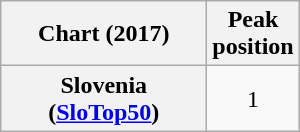<table class="wikitable sortable plainrowheaders" style="text-align:center">
<tr>
<th scope="col" width=130>Chart (2017)</th>
<th scope="col">Peak<br> position</th>
</tr>
<tr>
<th scope="row">Slovenia (<a href='#'>SloTop50</a>)</th>
<td>1</td>
</tr>
</table>
